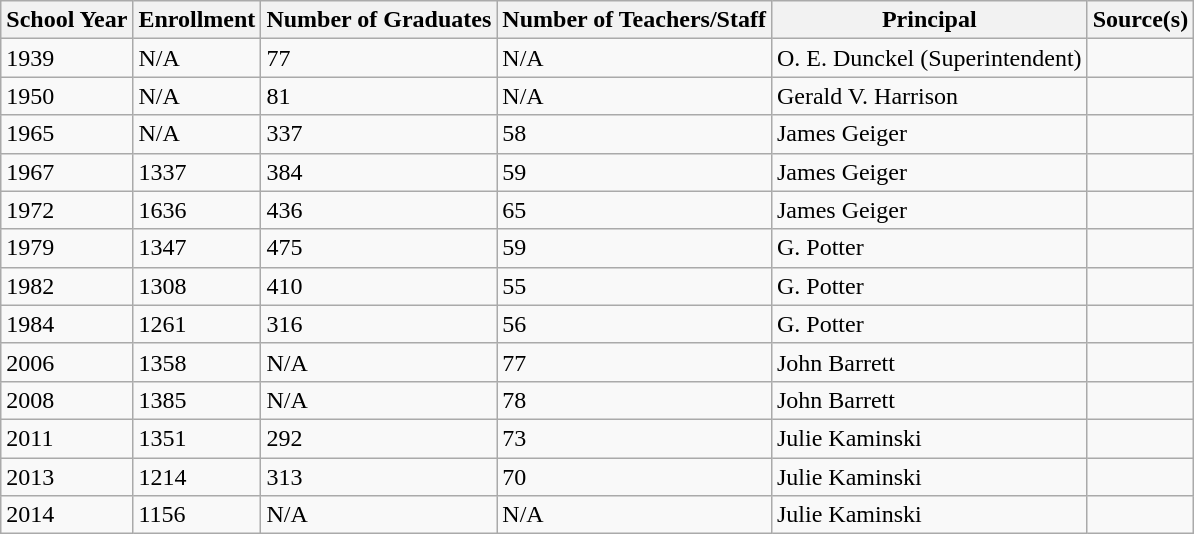<table class="wikitable sortable">
<tr>
<th>School Year</th>
<th>Enrollment</th>
<th>Number of Graduates</th>
<th>Number of Teachers/Staff</th>
<th>Principal</th>
<th>Source(s)</th>
</tr>
<tr>
<td>1939</td>
<td>N/A</td>
<td>77</td>
<td>N/A</td>
<td>O. E. Dunckel (Superintendent)</td>
<td></td>
</tr>
<tr>
<td>1950</td>
<td>N/A</td>
<td>81</td>
<td>N/A</td>
<td>Gerald V. Harrison</td>
<td></td>
</tr>
<tr>
<td>1965</td>
<td>N/A</td>
<td>337</td>
<td>58</td>
<td>James Geiger</td>
<td></td>
</tr>
<tr>
<td>1967</td>
<td>1337</td>
<td>384</td>
<td>59</td>
<td>James Geiger</td>
<td></td>
</tr>
<tr>
<td>1972</td>
<td>1636</td>
<td>436</td>
<td>65</td>
<td>James Geiger</td>
<td></td>
</tr>
<tr>
<td>1979</td>
<td>1347</td>
<td>475</td>
<td>59</td>
<td>G. Potter</td>
<td></td>
</tr>
<tr>
<td>1982</td>
<td>1308</td>
<td>410</td>
<td>55</td>
<td>G. Potter</td>
<td></td>
</tr>
<tr>
<td>1984</td>
<td>1261</td>
<td>316</td>
<td>56</td>
<td>G. Potter</td>
<td></td>
</tr>
<tr>
<td>2006</td>
<td>1358</td>
<td>N/A</td>
<td>77</td>
<td>John Barrett</td>
<td></td>
</tr>
<tr>
<td>2008</td>
<td>1385</td>
<td>N/A</td>
<td>78</td>
<td>John Barrett</td>
<td></td>
</tr>
<tr>
<td>2011</td>
<td>1351</td>
<td>292</td>
<td>73</td>
<td>Julie Kaminski</td>
<td></td>
</tr>
<tr>
<td>2013</td>
<td>1214</td>
<td>313</td>
<td>70</td>
<td>Julie Kaminski</td>
<td></td>
</tr>
<tr>
<td>2014</td>
<td>1156</td>
<td>N/A</td>
<td>N/A</td>
<td>Julie Kaminski</td>
<td></td>
</tr>
</table>
